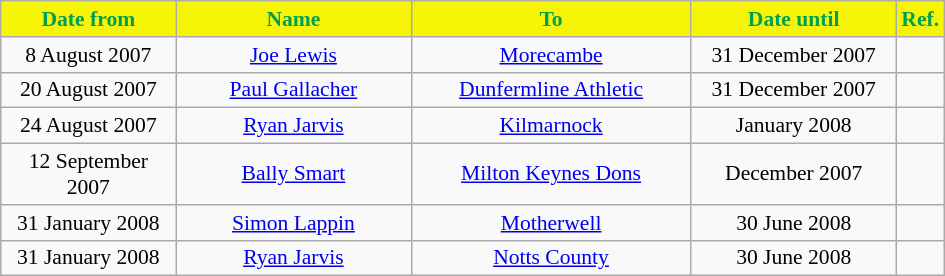<table class="wikitable"  style="text-align:center; font-size:90%; ">
<tr>
<th style="background:#F7F408; color:#00A050; width:110px;">Date from</th>
<th style="background:#F7F408; color:#00A050; width:150px;">Name</th>
<th style="background:#F7F408; color:#00A050; width:180px;">To</th>
<th style="background:#F7F408; color:#00A050; width:130px;">Date until</th>
<th style="background:#F7F408; color:#00A050; width:25px;">Ref.</th>
</tr>
<tr>
<td>8 August 2007</td>
<td><a href='#'>Joe Lewis</a></td>
<td><a href='#'>Morecambe</a></td>
<td>31 December 2007</td>
<td></td>
</tr>
<tr>
<td>20 August 2007</td>
<td><a href='#'>Paul Gallacher</a></td>
<td><a href='#'>Dunfermline Athletic</a></td>
<td>31 December 2007</td>
<td></td>
</tr>
<tr>
<td>24 August 2007</td>
<td><a href='#'>Ryan Jarvis</a></td>
<td><a href='#'>Kilmarnock</a></td>
<td>January 2008</td>
<td></td>
</tr>
<tr>
<td>12 September 2007</td>
<td><a href='#'>Bally Smart</a></td>
<td><a href='#'>Milton Keynes Dons</a></td>
<td>December 2007</td>
<td></td>
</tr>
<tr>
<td>31 January 2008</td>
<td><a href='#'>Simon Lappin</a></td>
<td><a href='#'>Motherwell</a></td>
<td>30 June 2008</td>
<td></td>
</tr>
<tr>
<td>31 January 2008</td>
<td><a href='#'>Ryan Jarvis</a></td>
<td><a href='#'>Notts County</a></td>
<td>30 June 2008</td>
<td></td>
</tr>
</table>
